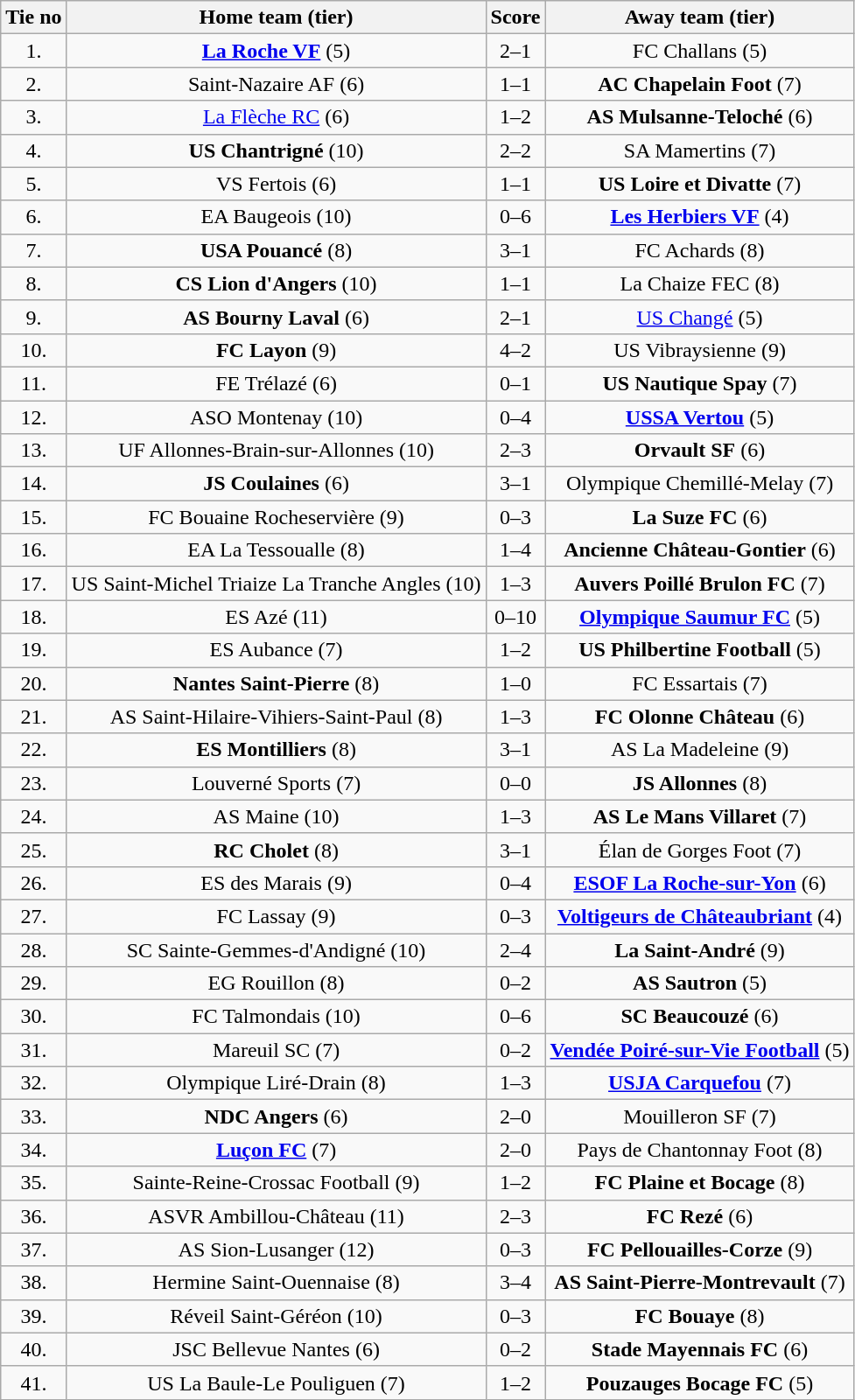<table class="wikitable" style="text-align: center">
<tr>
<th>Tie no</th>
<th>Home team (tier)</th>
<th>Score</th>
<th>Away team (tier)</th>
</tr>
<tr>
<td>1.</td>
<td><strong><a href='#'>La Roche VF</a></strong> (5)</td>
<td>2–1</td>
<td>FC Challans (5)</td>
</tr>
<tr>
<td>2.</td>
<td>Saint-Nazaire AF (6)</td>
<td>1–1 </td>
<td><strong>AC Chapelain Foot</strong> (7)</td>
</tr>
<tr>
<td>3.</td>
<td><a href='#'>La Flèche RC</a> (6)</td>
<td>1–2</td>
<td><strong>AS Mulsanne-Teloché</strong> (6)</td>
</tr>
<tr>
<td>4.</td>
<td><strong>US Chantrigné</strong> (10)</td>
<td>2–2 </td>
<td>SA Mamertins (7)</td>
</tr>
<tr>
<td>5.</td>
<td>VS Fertois (6)</td>
<td>1–1 </td>
<td><strong>US Loire et Divatte</strong> (7)</td>
</tr>
<tr>
<td>6.</td>
<td>EA Baugeois (10)</td>
<td>0–6</td>
<td><strong><a href='#'>Les Herbiers VF</a></strong> (4)</td>
</tr>
<tr>
<td>7.</td>
<td><strong>USA Pouancé</strong> (8)</td>
<td>3–1</td>
<td>FC Achards (8)</td>
</tr>
<tr>
<td>8.</td>
<td><strong>CS Lion d'Angers</strong> (10)</td>
<td>1–1 </td>
<td>La Chaize FEC (8)</td>
</tr>
<tr>
<td>9.</td>
<td><strong>AS Bourny Laval</strong> (6)</td>
<td>2–1</td>
<td><a href='#'>US Changé</a> (5)</td>
</tr>
<tr>
<td>10.</td>
<td><strong>FC Layon</strong> (9)</td>
<td>4–2</td>
<td>US Vibraysienne (9)</td>
</tr>
<tr>
<td>11.</td>
<td>FE Trélazé (6)</td>
<td>0–1</td>
<td><strong>US Nautique Spay</strong> (7)</td>
</tr>
<tr>
<td>12.</td>
<td>ASO Montenay (10)</td>
<td>0–4</td>
<td><strong><a href='#'>USSA Vertou</a></strong> (5)</td>
</tr>
<tr>
<td>13.</td>
<td>UF Allonnes-Brain-sur-Allonnes (10)</td>
<td>2–3</td>
<td><strong>Orvault SF</strong> (6)</td>
</tr>
<tr>
<td>14.</td>
<td><strong>JS Coulaines</strong> (6)</td>
<td>3–1</td>
<td>Olympique Chemillé-Melay (7)</td>
</tr>
<tr>
<td>15.</td>
<td>FC Bouaine Rocheservière (9)</td>
<td>0–3</td>
<td><strong>La Suze FC</strong> (6)</td>
</tr>
<tr>
<td>16.</td>
<td>EA La Tessoualle (8)</td>
<td>1–4</td>
<td><strong>Ancienne Château-Gontier</strong> (6)</td>
</tr>
<tr>
<td>17.</td>
<td>US Saint-Michel Triaize La Tranche Angles (10)</td>
<td>1–3</td>
<td><strong>Auvers Poillé Brulon FC</strong> (7)</td>
</tr>
<tr>
<td>18.</td>
<td>ES Azé (11)</td>
<td>0–10</td>
<td><strong><a href='#'>Olympique Saumur FC</a></strong> (5)</td>
</tr>
<tr>
<td>19.</td>
<td>ES Aubance (7)</td>
<td>1–2</td>
<td><strong>US Philbertine Football</strong> (5)</td>
</tr>
<tr>
<td>20.</td>
<td><strong>Nantes Saint-Pierre</strong> (8)</td>
<td>1–0</td>
<td>FC Essartais (7)</td>
</tr>
<tr>
<td>21.</td>
<td>AS Saint-Hilaire-Vihiers-Saint-Paul (8)</td>
<td>1–3</td>
<td><strong>FC Olonne Château</strong> (6)</td>
</tr>
<tr>
<td>22.</td>
<td><strong>ES Montilliers</strong> (8)</td>
<td>3–1</td>
<td>AS La Madeleine (9)</td>
</tr>
<tr>
<td>23.</td>
<td>Louverné Sports (7)</td>
<td>0–0 </td>
<td><strong>JS Allonnes</strong> (8)</td>
</tr>
<tr>
<td>24.</td>
<td>AS Maine (10)</td>
<td>1–3</td>
<td><strong>AS Le Mans Villaret</strong> (7)</td>
</tr>
<tr>
<td>25.</td>
<td><strong>RC Cholet</strong> (8)</td>
<td>3–1</td>
<td>Élan de Gorges Foot (7)</td>
</tr>
<tr>
<td>26.</td>
<td>ES des Marais (9)</td>
<td>0–4</td>
<td><strong><a href='#'>ESOF La Roche-sur-Yon</a></strong> (6)</td>
</tr>
<tr>
<td>27.</td>
<td>FC Lassay (9)</td>
<td>0–3</td>
<td><strong><a href='#'>Voltigeurs de Châteaubriant</a></strong> (4)</td>
</tr>
<tr>
<td>28.</td>
<td>SC Sainte-Gemmes-d'Andigné (10)</td>
<td>2–4</td>
<td><strong>La Saint-André</strong> (9)</td>
</tr>
<tr>
<td>29.</td>
<td>EG Rouillon (8)</td>
<td>0–2</td>
<td><strong>AS Sautron</strong> (5)</td>
</tr>
<tr>
<td>30.</td>
<td>FC Talmondais (10)</td>
<td>0–6</td>
<td><strong>SC Beaucouzé</strong> (6)</td>
</tr>
<tr>
<td>31.</td>
<td>Mareuil SC (7)</td>
<td>0–2</td>
<td><strong><a href='#'>Vendée Poiré-sur-Vie Football</a></strong> (5)</td>
</tr>
<tr>
<td>32.</td>
<td>Olympique Liré-Drain (8)</td>
<td>1–3</td>
<td><strong><a href='#'>USJA Carquefou</a></strong> (7)</td>
</tr>
<tr>
<td>33.</td>
<td><strong>NDC Angers</strong> (6)</td>
<td>2–0</td>
<td>Mouilleron SF (7)</td>
</tr>
<tr>
<td>34.</td>
<td><strong><a href='#'>Luçon FC</a></strong> (7)</td>
<td>2–0</td>
<td>Pays de Chantonnay Foot (8)</td>
</tr>
<tr>
<td>35.</td>
<td>Sainte-Reine-Crossac Football (9)</td>
<td>1–2</td>
<td><strong>FC Plaine et Bocage</strong> (8)</td>
</tr>
<tr>
<td>36.</td>
<td>ASVR Ambillou-Château (11)</td>
<td>2–3</td>
<td><strong>FC Rezé</strong> (6)</td>
</tr>
<tr>
<td>37.</td>
<td>AS Sion-Lusanger (12)</td>
<td>0–3</td>
<td><strong>FC Pellouailles-Corze</strong> (9)</td>
</tr>
<tr>
<td>38.</td>
<td>Hermine Saint-Ouennaise (8)</td>
<td>3–4</td>
<td><strong>AS Saint-Pierre-Montrevault</strong> (7)</td>
</tr>
<tr>
<td>39.</td>
<td>Réveil Saint-Géréon (10)</td>
<td>0–3</td>
<td><strong>FC Bouaye</strong> (8)</td>
</tr>
<tr>
<td>40.</td>
<td>JSC Bellevue Nantes (6)</td>
<td>0–2</td>
<td><strong>Stade Mayennais FC</strong> (6)</td>
</tr>
<tr>
<td>41.</td>
<td>US La Baule-Le Pouliguen (7)</td>
<td>1–2</td>
<td><strong>Pouzauges Bocage FC</strong> (5)</td>
</tr>
</table>
